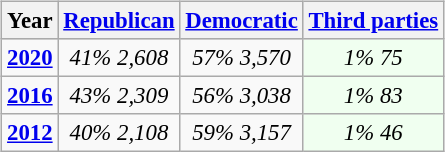<table class="wikitable" style="float:right; font-size:95%;">
<tr bgcolor=lightgrey>
<th>Year</th>
<th><a href='#'>Republican</a></th>
<th><a href='#'>Democratic</a></th>
<th><a href='#'>Third parties</a></th>
</tr>
<tr>
<td><strong><a href='#'>2020</a></strong></td>
<td style="text-align:center;" ><em>41%</em> <em>2,608</em></td>
<td style="text-align:center;" ><em>57%</em> <em>3,570</em></td>
<td style="text-align:center; background:honeyDew;"><em>1%</em> <em>75</em></td>
</tr>
<tr>
<td><strong><a href='#'>2016</a></strong></td>
<td style="text-align:center;" ><em>43%</em> <em>2,309</em></td>
<td style="text-align:center;" ><em>56%</em> <em>3,038</em></td>
<td style="text-align:center; background:honeyDew;"><em>1%</em> <em>83</em></td>
</tr>
<tr>
<td><strong><a href='#'>2012</a></strong></td>
<td style="text-align:center;" ><em>40%</em> <em>2,108</em></td>
<td style="text-align:center;" ><em>59%</em> <em>3,157</em></td>
<td style="text-align:center; background:honeyDew;"><em>1%</em> <em>46</em></td>
</tr>
</table>
